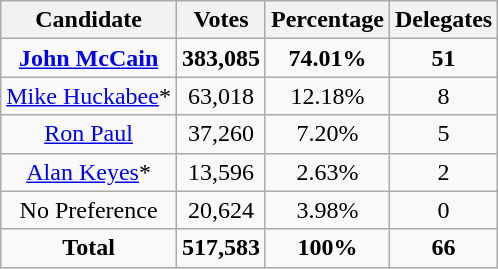<table class="wikitable" style="text-align:center;">
<tr>
<th>Candidate</th>
<th>Votes</th>
<th>Percentage</th>
<th>Delegates</th>
</tr>
<tr>
<td><strong><a href='#'>John McCain</a></strong></td>
<td><strong>383,085</strong></td>
<td><strong>74.01%</strong></td>
<td><strong>51</strong></td>
</tr>
<tr>
<td><a href='#'>Mike Huckabee</a>*</td>
<td>63,018</td>
<td>12.18%</td>
<td>8</td>
</tr>
<tr>
<td><a href='#'>Ron Paul</a></td>
<td>37,260</td>
<td>7.20%</td>
<td>5</td>
</tr>
<tr>
<td><a href='#'>Alan Keyes</a>*</td>
<td>13,596</td>
<td>2.63%</td>
<td>2</td>
</tr>
<tr>
<td>No Preference</td>
<td>20,624</td>
<td>3.98%</td>
<td>0</td>
</tr>
<tr>
<td><strong>Total</strong></td>
<td><strong>517,583</strong></td>
<td><strong>100%</strong></td>
<td><strong>66</strong></td>
</tr>
</table>
